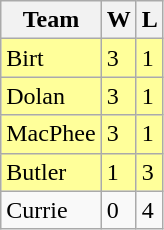<table class="wikitable" border="1">
<tr>
<th>Team</th>
<th>W</th>
<th>L</th>
</tr>
<tr bgcolor="#ffff9a">
<td>Birt</td>
<td>3</td>
<td>1</td>
</tr>
<tr bgcolor="#ffff9a">
<td>Dolan</td>
<td>3</td>
<td>1</td>
</tr>
<tr bgcolor="#ffff9a">
<td>MacPhee</td>
<td>3</td>
<td>1</td>
</tr>
<tr bgcolor="#ffff9a">
<td>Butler</td>
<td>1</td>
<td>3</td>
</tr>
<tr>
<td>Currie</td>
<td>0</td>
<td>4</td>
</tr>
</table>
